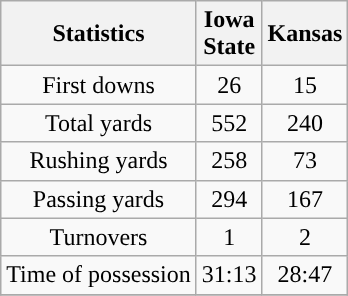<table class="wikitable">
<tr>
<th>Statistics</th>
<th>Iowa<br>State</th>
<th>Kansas</th>
</tr>
<tr align="center">
<td>First downs</td>
<td>26</td>
<td>15</td>
</tr>
<tr align="center">
<td>Total yards</td>
<td>552</td>
<td>240</td>
</tr>
<tr align="center">
<td>Rushing yards</td>
<td>258</td>
<td>73</td>
</tr>
<tr align="center">
<td>Passing yards</td>
<td>294</td>
<td>167</td>
</tr>
<tr align="center">
<td>Turnovers</td>
<td>1</td>
<td>2</td>
</tr>
<tr align="center">
<td>Time of possession</td>
<td>31:13</td>
<td>28:47</td>
</tr>
<tr>
</tr>
</table>
